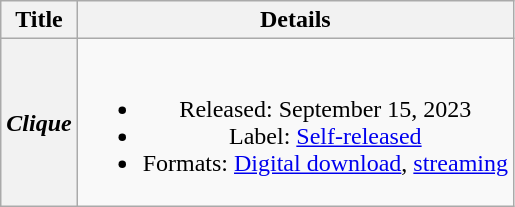<table class="wikitable plainrowheaders" style="text-align:center;">
<tr>
<th>Title</th>
<th>Details</th>
</tr>
<tr>
<th scope="row"><em>Clique</em></th>
<td><br><ul><li>Released: September 15, 2023</li><li>Label: <a href='#'>Self-released</a></li><li>Formats: <a href='#'>Digital download</a>, <a href='#'>streaming</a></li></ul></td>
</tr>
</table>
